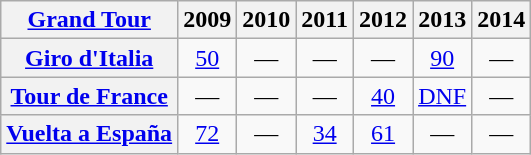<table class="wikitable plainrowheaders">
<tr>
<th scope="col"><a href='#'>Grand Tour</a></th>
<th scope="col">2009</th>
<th scope="col">2010</th>
<th scope="col">2011</th>
<th scope="col">2012</th>
<th scope="col">2013</th>
<th scope="col">2014</th>
</tr>
<tr style="text-align:center;">
<th scope="row"> <a href='#'>Giro d'Italia</a></th>
<td align="center"><a href='#'>50</a></td>
<td>—</td>
<td>—</td>
<td>—</td>
<td align="center"><a href='#'>90</a></td>
<td>—</td>
</tr>
<tr style="text-align:center;">
<th scope="row"> <a href='#'>Tour de France</a></th>
<td>—</td>
<td>—</td>
<td>—</td>
<td align="center"><a href='#'>40</a></td>
<td align="center"><a href='#'>DNF</a></td>
<td>—</td>
</tr>
<tr style="text-align:center;">
<th scope="row"> <a href='#'>Vuelta a España</a></th>
<td align="center"><a href='#'>72</a></td>
<td>—</td>
<td align="center"><a href='#'>34</a></td>
<td align="center"><a href='#'>61</a></td>
<td>—</td>
<td>—</td>
</tr>
</table>
